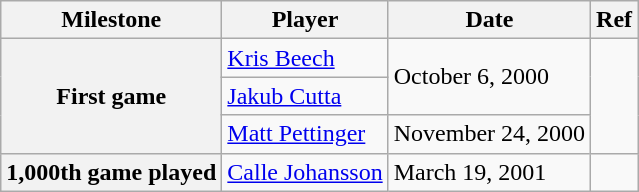<table class="wikitable">
<tr>
<th scope="col">Milestone</th>
<th scope="col">Player</th>
<th scope="col">Date</th>
<th scope="col">Ref</th>
</tr>
<tr>
<th rowspan=3>First game</th>
<td><a href='#'>Kris Beech</a></td>
<td rowspan=2>October 6, 2000</td>
<td rowspan=3></td>
</tr>
<tr>
<td><a href='#'>Jakub Cutta</a></td>
</tr>
<tr>
<td><a href='#'>Matt Pettinger</a></td>
<td>November 24, 2000</td>
</tr>
<tr>
<th>1,000th game played</th>
<td><a href='#'>Calle Johansson</a></td>
<td>March 19, 2001</td>
<td></td>
</tr>
</table>
